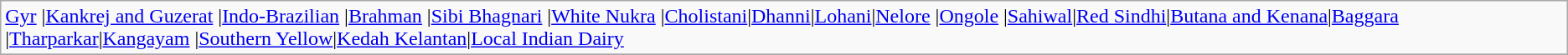<table class="wikitable mw-collapsible mw-collapsed">
<tr>
<td {{ulist><a href='#'>Gyr</a> |<a href='#'>Kankrej and Guzerat</a> |<a href='#'>Indo-Brazilian</a> |<a href='#'>Brahman</a> |<a href='#'>Sibi Bhagnari</a> |<a href='#'>White Nukra</a> |<a href='#'>Cholistani</a>|<a href='#'>Dhanni</a>|<a href='#'>Lohani</a>|<a href='#'>Nelore</a> |<a href='#'>Ongole</a> |<a href='#'>Sahiwal</a>|<a href='#'>Red Sindhi</a>|<a href='#'>Butana and Kenana</a>|<a href='#'>Baggara</a> |<a href='#'>Tharparkar</a>|<a href='#'>Kangayam</a> |<a href='#'>Southern Yellow</a>|<a href='#'>Kedah Kelantan</a>|<a href='#'>Local Indian Dairy</a></td>
</tr>
<tr>
</tr>
</table>
